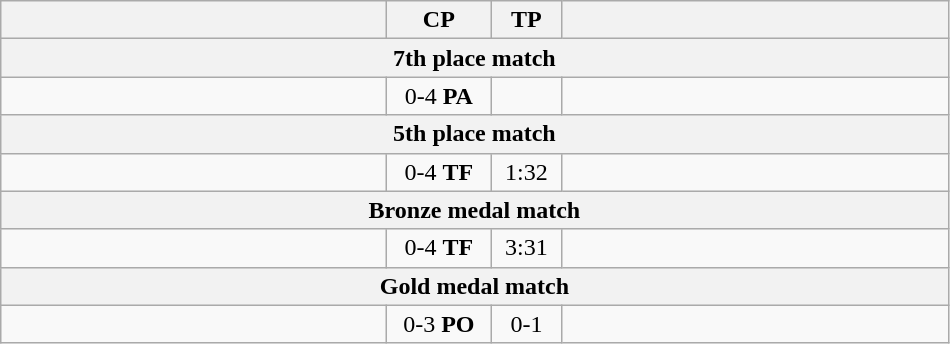<table class="wikitable" style="text-align: center;" |>
<tr>
<th width="250"></th>
<th width="62">CP</th>
<th width="40">TP</th>
<th width="250"></th>
</tr>
<tr>
<th colspan="5">7th place match</th>
</tr>
<tr>
<td style="text-align:left;"></td>
<td>0-4 <strong>PA</strong></td>
<td></td>
<td style="text-align:left;"><strong></strong></td>
</tr>
<tr>
<th colspan="5">5th place match</th>
</tr>
<tr>
<td style="text-align:left;"></td>
<td>0-4 <strong>TF</strong></td>
<td>1:32</td>
<td style="text-align:left;"><strong></strong></td>
</tr>
<tr>
<th colspan="5">Bronze medal match</th>
</tr>
<tr>
<td style="text-align:left;"></td>
<td>0-4 <strong>TF</strong></td>
<td>3:31</td>
<td style="text-align:left;"><strong></strong></td>
</tr>
<tr>
<th colspan="5">Gold medal match</th>
</tr>
<tr>
<td style="text-align:left;"></td>
<td>0-3 <strong>PO</strong></td>
<td>0-1</td>
<td style="text-align:left;"><strong></strong></td>
</tr>
</table>
